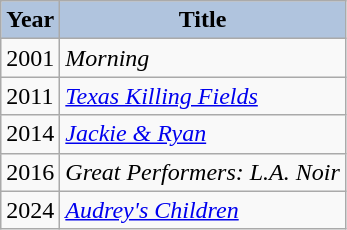<table class="wikitable">
<tr>
<th style="background:#B0C4DE;">Year</th>
<th style="background:#B0C4DE;">Title</th>
</tr>
<tr>
<td>2001</td>
<td><em>Morning</em></td>
</tr>
<tr>
<td>2011</td>
<td><em><a href='#'>Texas Killing Fields</a></em></td>
</tr>
<tr>
<td>2014</td>
<td><em><a href='#'>Jackie & Ryan</a></em></td>
</tr>
<tr>
<td>2016</td>
<td><em>Great Performers: L.A. Noir</em></td>
</tr>
<tr>
<td>2024</td>
<td><em><a href='#'>Audrey's Children</a></em></td>
</tr>
</table>
